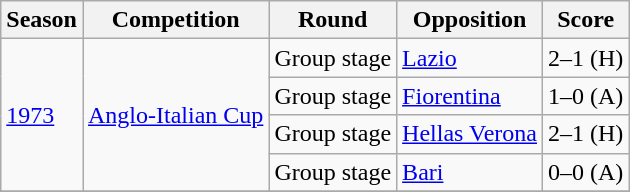<table class="wikitable">
<tr>
<th>Season</th>
<th>Competition</th>
<th>Round</th>
<th>Opposition</th>
<th>Score</th>
</tr>
<tr>
<td rowspan="4"><a href='#'>1973</a></td>
<td rowspan="4"><a href='#'>Anglo-Italian Cup</a></td>
<td>Group stage</td>
<td> <a href='#'>Lazio</a></td>
<td>2–1 (H)</td>
</tr>
<tr>
<td>Group stage</td>
<td> <a href='#'>Fiorentina</a></td>
<td>1–0 (A)</td>
</tr>
<tr>
<td>Group stage</td>
<td> <a href='#'>Hellas Verona</a></td>
<td>2–1 (H)</td>
</tr>
<tr>
<td>Group stage</td>
<td> <a href='#'>Bari</a></td>
<td>0–0 (A)</td>
</tr>
<tr>
</tr>
</table>
